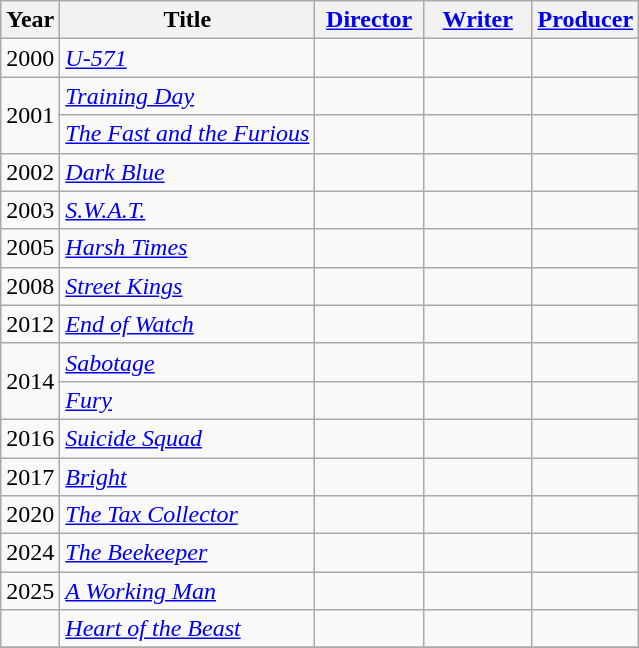<table class="wikitable plainrowheaders">
<tr>
<th>Year</th>
<th>Title</th>
<th style="width:65px;"><a href='#'>Director</a></th>
<th style="width:65px;"><a href='#'>Writer</a></th>
<th><a href='#'>Producer</a></th>
</tr>
<tr>
<td>2000</td>
<td><em><a href='#'>U-571</a></em></td>
<td></td>
<td></td>
<td></td>
</tr>
<tr>
<td rowspan=2>2001</td>
<td><em><a href='#'>Training Day</a></em></td>
<td></td>
<td></td>
<td></td>
</tr>
<tr>
<td><em><a href='#'>The Fast and the Furious</a></em></td>
<td></td>
<td></td>
<td></td>
</tr>
<tr>
<td>2002</td>
<td><em><a href='#'>Dark Blue</a></em></td>
<td></td>
<td></td>
<td></td>
</tr>
<tr>
<td>2003</td>
<td><em><a href='#'>S.W.A.T.</a></em></td>
<td></td>
<td></td>
<td></td>
</tr>
<tr>
<td>2005</td>
<td><em><a href='#'>Harsh Times</a></em></td>
<td></td>
<td></td>
<td></td>
</tr>
<tr>
<td>2008</td>
<td><em><a href='#'>Street Kings</a></em></td>
<td></td>
<td></td>
<td></td>
</tr>
<tr>
<td>2012</td>
<td><em><a href='#'>End of Watch</a></em></td>
<td></td>
<td></td>
<td></td>
</tr>
<tr>
<td rowspan=2>2014</td>
<td><em><a href='#'>Sabotage</a></em></td>
<td></td>
<td></td>
<td></td>
</tr>
<tr>
<td><em><a href='#'>Fury</a></em></td>
<td></td>
<td></td>
<td></td>
</tr>
<tr>
<td>2016</td>
<td><em><a href='#'>Suicide Squad</a></em></td>
<td></td>
<td></td>
<td></td>
</tr>
<tr>
<td>2017</td>
<td><em><a href='#'>Bright</a></em></td>
<td></td>
<td></td>
<td></td>
</tr>
<tr>
<td>2020</td>
<td><em><a href='#'>The Tax Collector</a></em></td>
<td></td>
<td></td>
<td></td>
</tr>
<tr>
<td>2024</td>
<td><em><a href='#'>The Beekeeper</a></em></td>
<td></td>
<td></td>
<td></td>
</tr>
<tr>
<td>2025</td>
<td><em><a href='#'>A Working Man</a></em></td>
<td></td>
<td></td>
<td></td>
</tr>
<tr>
<td></td>
<td><em><a href='#'>Heart of the Beast</a></em></td>
<td></td>
<td></td>
<td></td>
</tr>
<tr>
</tr>
</table>
